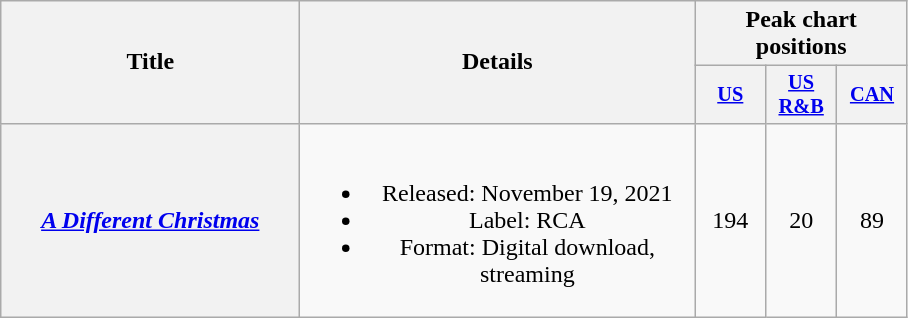<table class="wikitable plainrowheaders" style="text-align:center;">
<tr>
<th scope="col" rowspan="2" style="width:12em;">Title</th>
<th scope="col" rowspan="2" style="width:16em;">Details</th>
<th scope="col" colspan="3">Peak chart positions</th>
</tr>
<tr>
<th scope="col" style="width:3em;font-size:85%;"><a href='#'>US</a><br></th>
<th scope="col" style="width:3em;font-size:85%;"><a href='#'>US<br>R&B</a><br></th>
<th scope="col" style="width:3em;font-size:85%;"><a href='#'>CAN</a><br></th>
</tr>
<tr>
<th scope="row"><em><a href='#'>A Different Christmas</a></em></th>
<td><br><ul><li>Released: November 19, 2021</li><li>Label: RCA</li><li>Format: Digital download, streaming</li></ul></td>
<td>194</td>
<td>20</td>
<td>89</td>
</tr>
</table>
